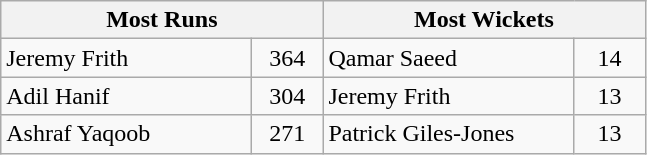<table class="wikitable">
<tr>
<th colspan="2" align="center">Most Runs</th>
<th colspan="2" align="center">Most Wickets</th>
</tr>
<tr>
<td width=160> Jeremy Frith</td>
<td width=40 align=center>364</td>
<td width=160> Qamar Saeed</td>
<td width=40 align=center>14</td>
</tr>
<tr>
<td> Adil Hanif</td>
<td align=center>304</td>
<td> Jeremy Frith</td>
<td align=center>13</td>
</tr>
<tr>
<td> Ashraf Yaqoob</td>
<td align=center>271</td>
<td> Patrick Giles-Jones</td>
<td align=center>13</td>
</tr>
</table>
